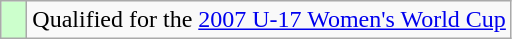<table class="wikitable">
<tr>
<td width=10px bgcolor="#ccffcc"></td>
<td>Qualified for the <a href='#'>2007 U-17 Women's World Cup</a></td>
</tr>
</table>
